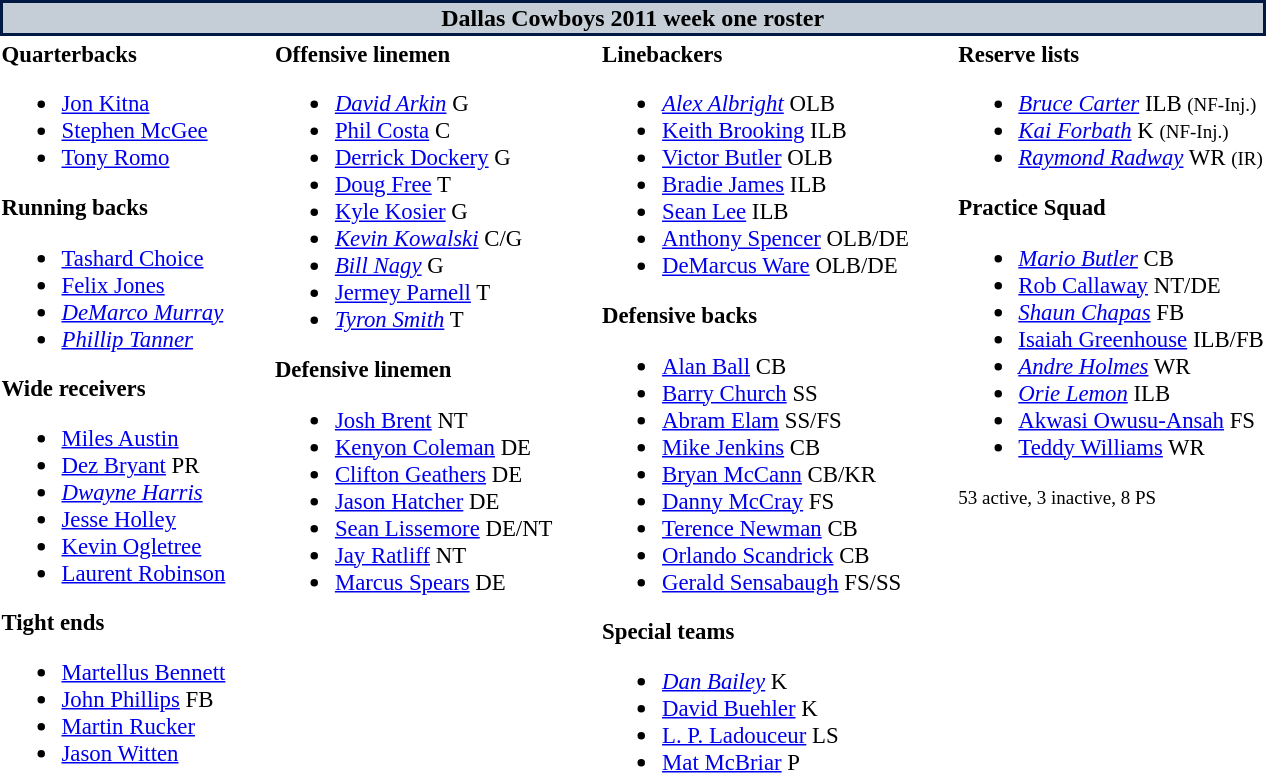<table class="toccolours" style="text-align: left;">
<tr>
<th colspan="7" style="background:#c5ced6; color:black; border: 2px solid #001942; text-align: center;">Dallas Cowboys 2011 week one roster</th>
</tr>
<tr>
<td style="font-size:95%; vertical-align:top;"><strong>Quarterbacks</strong><br><ul><li> <a href='#'>Jon Kitna</a></li><li> <a href='#'>Stephen McGee</a></li><li> <a href='#'>Tony Romo</a></li></ul><strong>Running backs</strong><ul><li> <a href='#'>Tashard Choice</a></li><li> <a href='#'>Felix Jones</a></li><li> <em><a href='#'>DeMarco Murray</a></em></li><li> <em><a href='#'>Phillip Tanner</a></em></li></ul><strong>Wide receivers</strong><ul><li> <a href='#'>Miles Austin</a></li><li> <a href='#'>Dez Bryant</a> PR</li><li> <em><a href='#'>Dwayne Harris</a></em></li><li> <a href='#'>Jesse Holley</a></li><li> <a href='#'>Kevin Ogletree</a></li><li> <a href='#'>Laurent Robinson</a></li></ul><strong>Tight ends</strong><ul><li> <a href='#'>Martellus Bennett</a></li><li> <a href='#'>John Phillips</a> FB</li><li> <a href='#'>Martin Rucker</a></li><li> <a href='#'>Jason Witten</a></li></ul></td>
<td style="width: 25px;"></td>
<td style="font-size:95%; vertical-align:top;"><strong>Offensive linemen</strong><br><ul><li> <em><a href='#'>David Arkin</a></em> G</li><li> <a href='#'>Phil Costa</a> C</li><li> <a href='#'>Derrick Dockery</a> G</li><li> <a href='#'>Doug Free</a> T</li><li> <a href='#'>Kyle Kosier</a> G</li><li> <em><a href='#'>Kevin Kowalski</a></em> C/G</li><li> <em><a href='#'>Bill Nagy</a></em> G</li><li> <a href='#'>Jermey Parnell</a> T</li><li> <em><a href='#'>Tyron Smith</a></em> T</li></ul><strong>Defensive linemen</strong><ul><li> <a href='#'>Josh Brent</a> NT</li><li> <a href='#'>Kenyon Coleman</a> DE</li><li> <a href='#'>Clifton Geathers</a> DE</li><li> <a href='#'>Jason Hatcher</a> DE</li><li> <a href='#'>Sean Lissemore</a> DE/NT</li><li> <a href='#'>Jay Ratliff</a> NT</li><li> <a href='#'>Marcus Spears</a> DE</li></ul></td>
<td style="width: 25px;"></td>
<td style="font-size:95%; vertical-align:top;"><strong>Linebackers</strong><br><ul><li> <em><a href='#'>Alex Albright</a></em> OLB</li><li> <a href='#'>Keith Brooking</a> ILB</li><li> <a href='#'>Victor Butler</a> OLB</li><li> <a href='#'>Bradie James</a> ILB</li><li> <a href='#'>Sean Lee</a> ILB</li><li> <a href='#'>Anthony Spencer</a> OLB/DE</li><li> <a href='#'>DeMarcus Ware</a> OLB/DE</li></ul><strong>Defensive backs</strong><ul><li> <a href='#'>Alan Ball</a> CB</li><li> <a href='#'>Barry Church</a> SS</li><li> <a href='#'>Abram Elam</a> SS/FS</li><li> <a href='#'>Mike Jenkins</a> CB</li><li> <a href='#'>Bryan McCann</a> CB/KR</li><li> <a href='#'>Danny McCray</a> FS</li><li> <a href='#'>Terence Newman</a> CB</li><li> <a href='#'>Orlando Scandrick</a> CB</li><li> <a href='#'>Gerald Sensabaugh</a> FS/SS</li></ul><strong>Special teams</strong><ul><li> <em><a href='#'>Dan Bailey</a></em> K</li><li> <a href='#'>David Buehler</a> K</li><li> <a href='#'>L. P. Ladouceur</a> LS</li><li> <a href='#'>Mat McBriar</a> P</li></ul></td>
<td style="width: 25px;"></td>
<td style="font-size:95%; vertical-align:top;"><strong>Reserve lists</strong><br><ul><li> <em><a href='#'>Bruce Carter</a></em> ILB <small>(NF-Inj.)</small> </li><li> <em><a href='#'>Kai Forbath</a></em> K <small>(NF-Inj.)</small> </li><li> <em><a href='#'>Raymond Radway</a></em> WR <small>(IR)</small> </li></ul><strong>Practice Squad</strong><ul><li> <em><a href='#'>Mario Butler</a></em> CB</li><li> <a href='#'>Rob Callaway</a> NT/DE</li><li> <em><a href='#'>Shaun Chapas</a></em> FB</li><li> <a href='#'>Isaiah Greenhouse</a> ILB/FB</li><li> <em><a href='#'>Andre Holmes</a></em> WR</li><li> <em><a href='#'>Orie Lemon</a></em> ILB</li><li> <a href='#'>Akwasi Owusu-Ansah</a> FS</li><li> <a href='#'>Teddy Williams</a> WR</li></ul><small>53 active, 3 inactive, 8 PS</small></td>
</tr>
</table>
